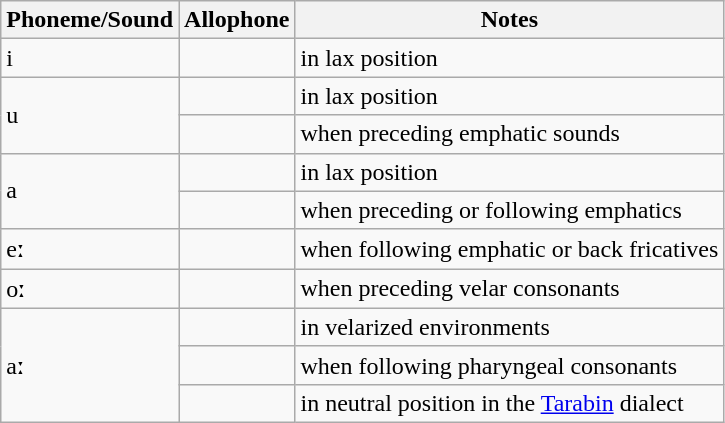<table class="wikitable">
<tr>
<th>Phoneme/Sound</th>
<th>Allophone</th>
<th>Notes</th>
</tr>
<tr>
<td>i </td>
<td></td>
<td>in lax position</td>
</tr>
<tr>
<td rowspan="2">u </td>
<td></td>
<td>in lax position</td>
</tr>
<tr>
<td></td>
<td>when preceding emphatic sounds</td>
</tr>
<tr>
<td rowspan="2">a </td>
<td></td>
<td>in lax position</td>
</tr>
<tr>
<td></td>
<td>when preceding or following emphatics</td>
</tr>
<tr>
<td>eː </td>
<td></td>
<td>when following emphatic or back fricatives</td>
</tr>
<tr>
<td>oː </td>
<td></td>
<td>when preceding velar consonants</td>
</tr>
<tr>
<td rowspan="3">aː </td>
<td></td>
<td>in velarized environments</td>
</tr>
<tr>
<td></td>
<td>when following pharyngeal consonants</td>
</tr>
<tr>
<td></td>
<td>in neutral position in the <a href='#'>Tarabin</a> dialect</td>
</tr>
</table>
